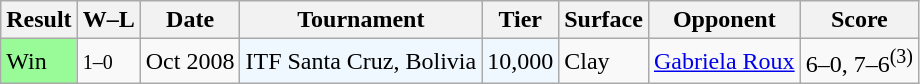<table class="sortable wikitable">
<tr>
<th>Result</th>
<th class="unsortable">W–L</th>
<th>Date</th>
<th>Tournament</th>
<th>Tier</th>
<th>Surface</th>
<th>Opponent</th>
<th class="unsortable">Score</th>
</tr>
<tr>
<td style="background:#98fb98;">Win</td>
<td><small>1–0</small></td>
<td>Oct 2008</td>
<td style="background:#f0f8ff;">ITF Santa Cruz, Bolivia</td>
<td style="background:#f0f8ff;">10,000</td>
<td>Clay</td>
<td> <a href='#'>Gabriela Roux</a></td>
<td>6–0, 7–6<sup>(3)</sup></td>
</tr>
</table>
